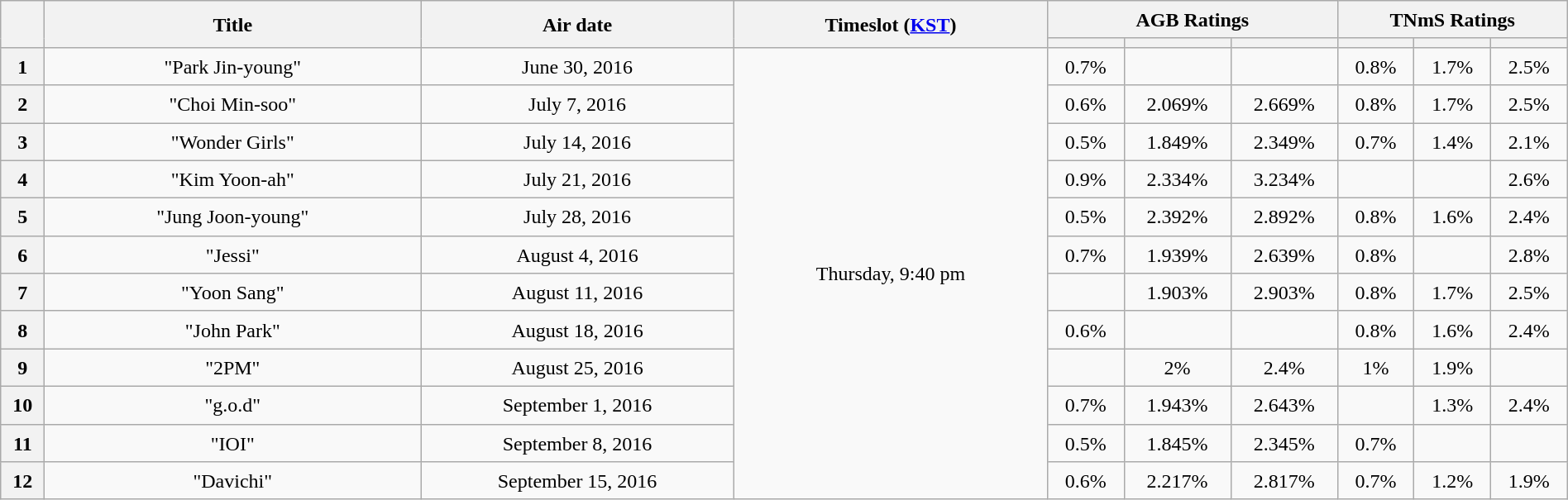<table class="sortable wikitable plainrowheaders mw-collapsible" style="text-align:center; line-height:23px; width:100%;">
<tr>
<th rowspan=2 class="unsortable"></th>
<th rowspan=2 class="unsortable" width=24%>Title</th>
<th rowspan=2 class="unsortable" width=20%>Air date</th>
<th rowspan=2 class="unsortable" width=20%>Timeslot (<a href='#'>KST</a>)</th>
<th colspan=3>AGB Ratings</th>
<th colspan=3>TNmS Ratings</th>
</tr>
<tr>
<th></th>
<th></th>
<th></th>
<th></th>
<th></th>
<th></th>
</tr>
<tr>
<th>1</th>
<td>"Park Jin-young"</td>
<td>June 30, 2016</td>
<td rowspan="12">Thursday, 9:40 pm</td>
<td>0.7%</td>
<td></td>
<td></td>
<td>0.8%</td>
<td>1.7%</td>
<td>2.5%</td>
</tr>
<tr>
<th>2</th>
<td>"Choi Min-soo"</td>
<td>July 7, 2016</td>
<td>0.6%</td>
<td>2.069%</td>
<td>2.669%</td>
<td>0.8%</td>
<td>1.7%</td>
<td>2.5%</td>
</tr>
<tr>
<th>3</th>
<td>"Wonder Girls"</td>
<td>July 14, 2016</td>
<td>0.5%</td>
<td>1.849%</td>
<td>2.349%</td>
<td>0.7%</td>
<td>1.4%</td>
<td>2.1%</td>
</tr>
<tr>
<th>4</th>
<td>"Kim Yoon-ah"</td>
<td>July 21, 2016</td>
<td>0.9%</td>
<td>2.334%</td>
<td>3.234%</td>
<td></td>
<td></td>
<td>2.6%</td>
</tr>
<tr>
<th>5</th>
<td>"Jung Joon-young"</td>
<td>July 28, 2016</td>
<td>0.5%</td>
<td>2.392%</td>
<td>2.892%</td>
<td>0.8%</td>
<td>1.6%</td>
<td>2.4%</td>
</tr>
<tr>
<th>6</th>
<td>"Jessi"</td>
<td>August 4, 2016</td>
<td>0.7%</td>
<td>1.939%</td>
<td>2.639%</td>
<td>0.8%</td>
<td></td>
<td>2.8%</td>
</tr>
<tr>
<th>7</th>
<td>"Yoon Sang"</td>
<td>August 11, 2016</td>
<td></td>
<td>1.903%</td>
<td>2.903%</td>
<td>0.8%</td>
<td>1.7%</td>
<td>2.5%</td>
</tr>
<tr>
<th>8</th>
<td>"John Park"</td>
<td>August 18, 2016</td>
<td>0.6%</td>
<td></td>
<td></td>
<td>0.8%</td>
<td>1.6%</td>
<td>2.4%</td>
</tr>
<tr>
<th>9</th>
<td>"2PM"</td>
<td>August 25, 2016</td>
<td></td>
<td>2%</td>
<td>2.4%</td>
<td>1%</td>
<td>1.9%</td>
<td></td>
</tr>
<tr>
<th>10</th>
<td>"g.o.d"</td>
<td>September 1, 2016</td>
<td>0.7%</td>
<td>1.943%</td>
<td>2.643%</td>
<td></td>
<td>1.3%</td>
<td>2.4%</td>
</tr>
<tr>
<th>11</th>
<td>"IOI"</td>
<td>September 8, 2016</td>
<td>0.5%</td>
<td>1.845%</td>
<td>2.345%</td>
<td>0.7%</td>
<td></td>
<td></td>
</tr>
<tr>
<th>12</th>
<td>"Davichi"</td>
<td>September 15, 2016</td>
<td>0.6%</td>
<td>2.217%</td>
<td>2.817%</td>
<td>0.7%</td>
<td>1.2%</td>
<td>1.9%</td>
</tr>
</table>
